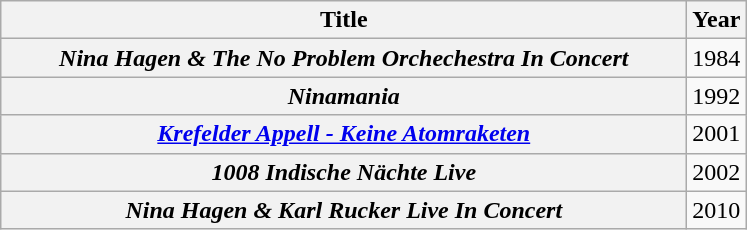<table class="wikitable plainrowheaders">
<tr>
<th scope="col" width="450">Title</th>
<th scope="col">Year</th>
</tr>
<tr>
<th scope="row"><em>Nina Hagen & The No Problem Orchechestra In Concert</em></th>
<td align="center">1984</td>
</tr>
<tr>
<th scope="row"><em>Ninamania</em></th>
<td align="center">1992</td>
</tr>
<tr>
<th scope="row"><em><a href='#'>Krefelder Appell - Keine Atomraketen</a></em></th>
<td align="center">2001</td>
</tr>
<tr>
<th scope="row"><em>1008 Indische Nächte Live</em></th>
<td align="center">2002</td>
</tr>
<tr>
<th scope="row"><em>Nina Hagen & Karl Rucker Live In Concert</em></th>
<td align="center">2010</td>
</tr>
</table>
